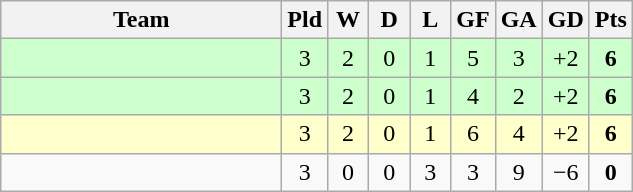<table class="wikitable" style="text-align:center;">
<tr>
<th width=180>Team</th>
<th width=20>Pld</th>
<th width=20>W</th>
<th width=20>D</th>
<th width=20>L</th>
<th width=20>GF</th>
<th width=20>GA</th>
<th width=20>GD</th>
<th width=20>Pts</th>
</tr>
<tr bgcolor="ccffcc">
<td align="left"></td>
<td>3</td>
<td>2</td>
<td>0</td>
<td>1</td>
<td>5</td>
<td>3</td>
<td>+2</td>
<td><strong>6</strong></td>
</tr>
<tr bgcolor="ccffcc">
<td align="left"></td>
<td>3</td>
<td>2</td>
<td>0</td>
<td>1</td>
<td>4</td>
<td>2</td>
<td>+2</td>
<td><strong>6</strong></td>
</tr>
<tr bgcolor="ffffcc">
<td align="left"></td>
<td>3</td>
<td>2</td>
<td>0</td>
<td>1</td>
<td>6</td>
<td>4</td>
<td>+2</td>
<td><strong>6</strong></td>
</tr>
<tr>
<td align="left"></td>
<td>3</td>
<td>0</td>
<td>0</td>
<td>3</td>
<td>3</td>
<td>9</td>
<td>−6</td>
<td><strong>0</strong></td>
</tr>
</table>
